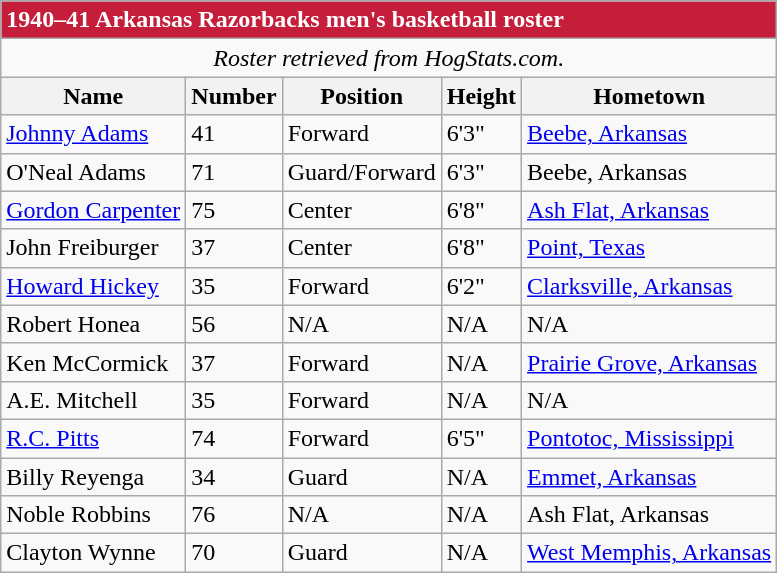<table class="wikitable">
<tr>
<td colspan="9" style="background-color: #C41E3A; color: #FFFFFF"><strong>1940–41 Arkansas Razorbacks men's basketball roster</strong></td>
</tr>
<tr>
<td colspan="9" align="center"><em>Roster retrieved from HogStats.com. </em></td>
</tr>
<tr>
<th>Name</th>
<th>Number</th>
<th>Position</th>
<th>Height</th>
<th>Hometown</th>
</tr>
<tr>
<td><a href='#'>Johnny Adams</a></td>
<td>41</td>
<td>Forward</td>
<td>6'3"</td>
<td><a href='#'>Beebe, Arkansas</a></td>
</tr>
<tr>
<td>O'Neal Adams</td>
<td>71</td>
<td>Guard/Forward</td>
<td>6'3"</td>
<td>Beebe, Arkansas</td>
</tr>
<tr>
<td><a href='#'>Gordon Carpenter</a></td>
<td>75</td>
<td>Center</td>
<td>6'8"</td>
<td><a href='#'>Ash Flat, Arkansas</a></td>
</tr>
<tr>
<td>John Freiburger</td>
<td>37</td>
<td>Center</td>
<td>6'8"</td>
<td><a href='#'>Point, Texas</a></td>
</tr>
<tr>
<td><a href='#'>Howard Hickey</a></td>
<td>35</td>
<td>Forward</td>
<td>6'2"</td>
<td><a href='#'>Clarksville, Arkansas</a></td>
</tr>
<tr>
<td>Robert Honea</td>
<td>56</td>
<td>N/A</td>
<td>N/A</td>
<td>N/A</td>
</tr>
<tr>
<td>Ken McCormick</td>
<td>37</td>
<td>Forward</td>
<td>N/A</td>
<td><a href='#'>Prairie Grove, Arkansas</a></td>
</tr>
<tr>
<td>A.E. Mitchell</td>
<td>35</td>
<td>Forward</td>
<td>N/A</td>
<td>N/A</td>
</tr>
<tr>
<td><a href='#'>R.C. Pitts</a></td>
<td>74</td>
<td>Forward</td>
<td>6'5"</td>
<td><a href='#'>Pontotoc, Mississippi</a></td>
</tr>
<tr>
<td>Billy Reyenga</td>
<td>34</td>
<td>Guard</td>
<td>N/A</td>
<td><a href='#'>Emmet, Arkansas</a></td>
</tr>
<tr>
<td>Noble Robbins</td>
<td>76</td>
<td>N/A</td>
<td>N/A</td>
<td>Ash Flat, Arkansas</td>
</tr>
<tr>
<td>Clayton Wynne</td>
<td>70</td>
<td>Guard</td>
<td>N/A</td>
<td><a href='#'>West Memphis, Arkansas</a></td>
</tr>
</table>
